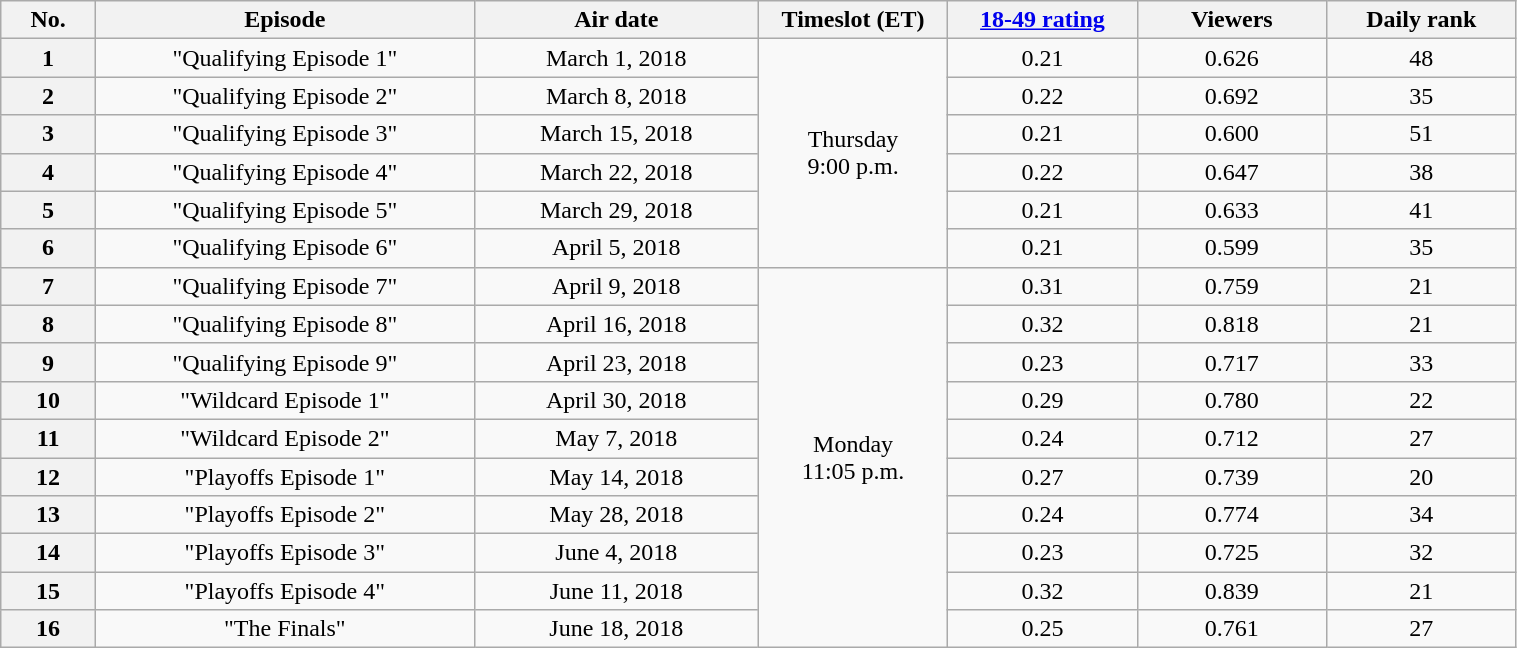<table class="wikitable" style="text-align:center; width:80%">
<tr>
<th style="width:5%;">No.</th>
<th style="width:20%;">Episode</th>
<th style="width:15%;">Air date</th>
<th style="width:10%;">Timeslot (ET)</th>
<th style="width:10%;"><a href='#'>18-49 rating</a></th>
<th style="width:10%;">Viewers <br> </th>
<th style="width:10%;">Daily rank <br> </th>
</tr>
<tr>
<th>1</th>
<td>"Qualifying Episode 1"</td>
<td>March 1, 2018</td>
<td rowspan="6">Thursday 9:00 p.m.</td>
<td>0.21</td>
<td>0.626</td>
<td>48</td>
</tr>
<tr>
<th>2</th>
<td>"Qualifying Episode 2"</td>
<td>March 8, 2018</td>
<td>0.22</td>
<td>0.692</td>
<td>35</td>
</tr>
<tr>
<th>3</th>
<td>"Qualifying Episode 3"</td>
<td>March 15, 2018</td>
<td>0.21</td>
<td>0.600</td>
<td>51</td>
</tr>
<tr>
<th>4</th>
<td>"Qualifying Episode 4"</td>
<td>March 22, 2018</td>
<td>0.22</td>
<td>0.647</td>
<td>38</td>
</tr>
<tr>
<th>5</th>
<td>"Qualifying Episode 5"</td>
<td>March 29, 2018</td>
<td>0.21</td>
<td>0.633</td>
<td>41</td>
</tr>
<tr>
<th>6</th>
<td>"Qualifying Episode 6"</td>
<td>April 5, 2018</td>
<td>0.21</td>
<td>0.599</td>
<td>35</td>
</tr>
<tr>
<th>7</th>
<td>"Qualifying Episode 7"</td>
<td>April 9, 2018</td>
<td rowspan="10">Monday 11:05 p.m.</td>
<td>0.31</td>
<td>0.759</td>
<td>21</td>
</tr>
<tr>
<th>8</th>
<td>"Qualifying Episode 8"</td>
<td>April 16, 2018</td>
<td>0.32</td>
<td>0.818</td>
<td>21</td>
</tr>
<tr>
<th>9</th>
<td>"Qualifying Episode 9"</td>
<td>April 23, 2018</td>
<td>0.23</td>
<td>0.717</td>
<td>33</td>
</tr>
<tr>
<th>10</th>
<td>"Wildcard Episode 1"</td>
<td>April 30, 2018</td>
<td>0.29</td>
<td>0.780</td>
<td>22</td>
</tr>
<tr>
<th>11</th>
<td>"Wildcard Episode 2"</td>
<td>May 7, 2018</td>
<td>0.24</td>
<td>0.712</td>
<td>27</td>
</tr>
<tr>
<th>12</th>
<td>"Playoffs Episode 1"</td>
<td>May 14, 2018</td>
<td>0.27</td>
<td>0.739</td>
<td>20</td>
</tr>
<tr>
<th>13</th>
<td>"Playoffs Episode 2"</td>
<td>May 28, 2018</td>
<td>0.24</td>
<td>0.774</td>
<td>34</td>
</tr>
<tr>
<th>14</th>
<td>"Playoffs Episode 3"</td>
<td>June 4, 2018</td>
<td>0.23</td>
<td>0.725</td>
<td>32</td>
</tr>
<tr>
<th>15</th>
<td>"Playoffs Episode 4"</td>
<td>June 11, 2018</td>
<td>0.32</td>
<td>0.839</td>
<td>21</td>
</tr>
<tr>
<th>16</th>
<td>"The Finals"</td>
<td>June 18, 2018</td>
<td>0.25</td>
<td>0.761</td>
<td>27</td>
</tr>
</table>
